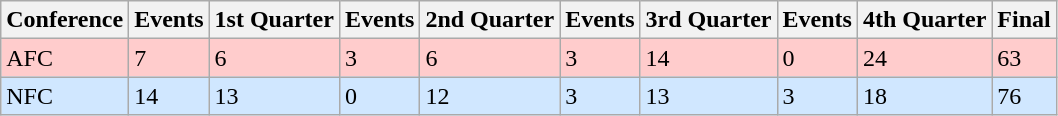<table class="wikitable">
<tr>
<th>Conference</th>
<th>Events</th>
<th>1st Quarter</th>
<th>Events</th>
<th>2nd Quarter</th>
<th>Events</th>
<th>3rd Quarter</th>
<th>Events</th>
<th>4th Quarter</th>
<th>Final</th>
</tr>
<tr>
<td style="background:#FFCCCC">AFC</td>
<td style="background:#FFCCCC">7</td>
<td style="background:#FFCCCC">6</td>
<td style="background:#FFCCCC">3</td>
<td style="background:#FFCCCC">6</td>
<td style="background:#FFCCCC">3</td>
<td style="background:#FFCCCC">14</td>
<td style="background:#FFCCCC">0</td>
<td style="background:#FFCCCC">24</td>
<td style="background:#FFCCCC">63</td>
</tr>
<tr>
<td style="background:#D0E7FF">NFC</td>
<td style="background:#D0E7FF">14</td>
<td style="background:#D0E7FF">13</td>
<td style="background:#D0E7FF">0</td>
<td style="background:#D0E7FF">12</td>
<td style="background:#D0E7FF">3</td>
<td style="background:#D0E7FF">13</td>
<td style="background:#D0E7FF">3</td>
<td style="background:#D0E7FF">18</td>
<td style="background:#D0E7FF">76</td>
</tr>
</table>
